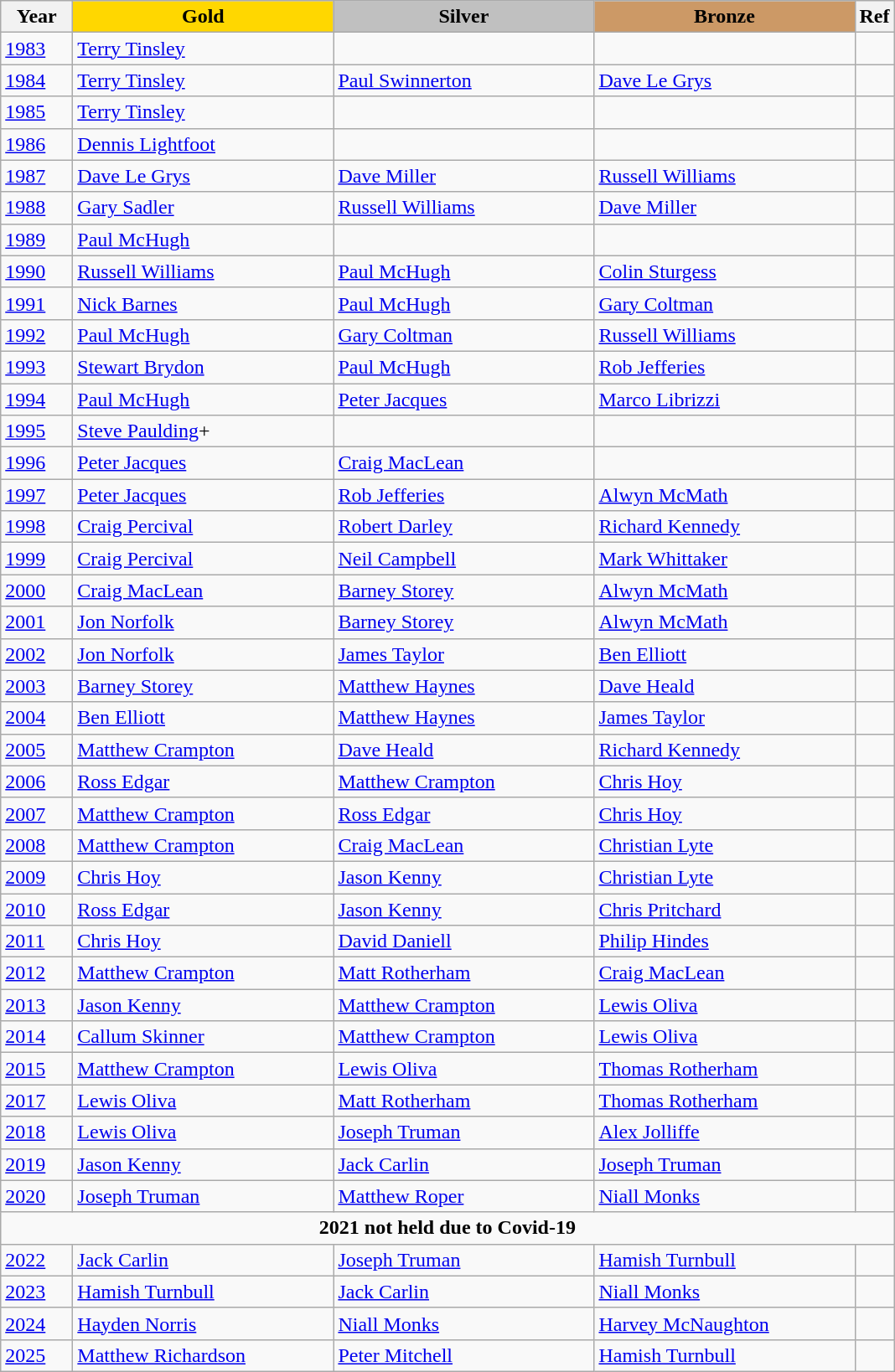<table class="wikitable" style="font-size: 100%">
<tr>
<th width=50>Year</th>
<th width=200 style="background-color: gold;">Gold</th>
<th width=200 style="background-color: silver;">Silver</th>
<th width=200 style="background-color: #cc9966;">Bronze</th>
<th width=20>Ref</th>
</tr>
<tr>
<td><a href='#'>1983</a></td>
<td><a href='#'>Terry Tinsley</a></td>
<td></td>
<td></td>
<td></td>
</tr>
<tr>
<td><a href='#'>1984</a></td>
<td><a href='#'>Terry Tinsley</a></td>
<td><a href='#'>Paul Swinnerton</a></td>
<td><a href='#'>Dave Le Grys</a></td>
<td></td>
</tr>
<tr>
<td><a href='#'>1985</a></td>
<td><a href='#'>Terry Tinsley</a></td>
<td></td>
<td></td>
<td></td>
</tr>
<tr>
<td><a href='#'>1986</a></td>
<td><a href='#'>Dennis Lightfoot</a></td>
<td></td>
<td></td>
<td></td>
</tr>
<tr>
<td><a href='#'>1987</a></td>
<td><a href='#'>Dave Le Grys</a></td>
<td><a href='#'>Dave Miller</a></td>
<td><a href='#'>Russell Williams</a></td>
<td></td>
</tr>
<tr>
<td><a href='#'>1988</a></td>
<td><a href='#'>Gary Sadler</a></td>
<td><a href='#'>Russell Williams</a></td>
<td><a href='#'>Dave Miller</a></td>
<td></td>
</tr>
<tr>
<td><a href='#'>1989</a></td>
<td><a href='#'>Paul McHugh</a></td>
<td></td>
<td></td>
<td></td>
</tr>
<tr>
<td><a href='#'>1990</a></td>
<td><a href='#'>Russell Williams</a></td>
<td><a href='#'>Paul McHugh</a></td>
<td><a href='#'>Colin Sturgess</a></td>
<td></td>
</tr>
<tr>
<td><a href='#'>1991</a></td>
<td><a href='#'>Nick Barnes</a></td>
<td><a href='#'>Paul McHugh</a></td>
<td><a href='#'>Gary Coltman</a></td>
<td></td>
</tr>
<tr>
<td><a href='#'>1992</a></td>
<td><a href='#'>Paul McHugh</a></td>
<td><a href='#'>Gary Coltman</a></td>
<td><a href='#'>Russell Williams</a></td>
<td></td>
</tr>
<tr>
<td><a href='#'>1993</a></td>
<td><a href='#'>Stewart Brydon</a></td>
<td><a href='#'>Paul McHugh</a></td>
<td><a href='#'>Rob Jefferies</a></td>
<td></td>
</tr>
<tr>
<td><a href='#'>1994</a></td>
<td><a href='#'>Paul McHugh</a></td>
<td><a href='#'>Peter Jacques</a></td>
<td><a href='#'>Marco Librizzi</a></td>
<td></td>
</tr>
<tr>
<td><a href='#'>1995</a></td>
<td><a href='#'>Steve Paulding</a>+</td>
<td></td>
<td></td>
<td></td>
</tr>
<tr>
<td><a href='#'>1996</a></td>
<td><a href='#'>Peter Jacques</a></td>
<td><a href='#'>Craig MacLean</a></td>
<td></td>
<td></td>
</tr>
<tr>
<td><a href='#'>1997</a></td>
<td><a href='#'>Peter Jacques</a></td>
<td><a href='#'>Rob Jefferies</a></td>
<td><a href='#'>Alwyn McMath</a></td>
<td></td>
</tr>
<tr>
<td><a href='#'>1998</a></td>
<td><a href='#'>Craig Percival</a></td>
<td><a href='#'>Robert Darley</a></td>
<td><a href='#'>Richard Kennedy</a></td>
<td></td>
</tr>
<tr>
<td><a href='#'>1999</a></td>
<td><a href='#'>Craig Percival</a></td>
<td><a href='#'>Neil Campbell</a></td>
<td><a href='#'>Mark Whittaker</a></td>
<td></td>
</tr>
<tr>
<td><a href='#'>2000</a></td>
<td><a href='#'>Craig MacLean</a></td>
<td><a href='#'>Barney Storey</a></td>
<td><a href='#'>Alwyn McMath</a></td>
<td></td>
</tr>
<tr>
<td><a href='#'>2001</a></td>
<td><a href='#'>Jon Norfolk</a></td>
<td><a href='#'>Barney Storey</a></td>
<td><a href='#'>Alwyn McMath</a></td>
<td></td>
</tr>
<tr>
<td><a href='#'>2002</a></td>
<td><a href='#'>Jon Norfolk</a></td>
<td><a href='#'>James Taylor</a></td>
<td><a href='#'>Ben Elliott</a></td>
<td></td>
</tr>
<tr>
<td><a href='#'>2003</a></td>
<td><a href='#'>Barney Storey</a></td>
<td><a href='#'>Matthew Haynes</a></td>
<td><a href='#'>Dave Heald</a></td>
<td></td>
</tr>
<tr>
<td><a href='#'>2004</a></td>
<td><a href='#'>Ben Elliott</a></td>
<td><a href='#'>Matthew Haynes</a></td>
<td><a href='#'>James Taylor</a></td>
<td></td>
</tr>
<tr>
<td><a href='#'>2005</a></td>
<td><a href='#'>Matthew Crampton</a></td>
<td><a href='#'>Dave Heald</a></td>
<td><a href='#'>Richard Kennedy</a></td>
<td></td>
</tr>
<tr>
<td><a href='#'>2006</a></td>
<td><a href='#'>Ross Edgar</a></td>
<td><a href='#'>Matthew Crampton</a></td>
<td><a href='#'>Chris Hoy</a></td>
<td></td>
</tr>
<tr>
<td><a href='#'>2007</a></td>
<td><a href='#'>Matthew Crampton</a></td>
<td><a href='#'>Ross Edgar</a></td>
<td><a href='#'>Chris Hoy</a></td>
<td></td>
</tr>
<tr>
<td><a href='#'>2008</a></td>
<td><a href='#'>Matthew Crampton</a></td>
<td><a href='#'>Craig MacLean</a></td>
<td><a href='#'>Christian Lyte</a></td>
<td></td>
</tr>
<tr>
<td><a href='#'>2009</a></td>
<td><a href='#'>Chris Hoy</a></td>
<td><a href='#'>Jason Kenny</a></td>
<td><a href='#'>Christian Lyte</a></td>
<td></td>
</tr>
<tr>
<td><a href='#'>2010</a></td>
<td><a href='#'>Ross Edgar</a></td>
<td><a href='#'>Jason Kenny</a></td>
<td><a href='#'>Chris Pritchard</a></td>
<td></td>
</tr>
<tr>
<td><a href='#'>2011</a></td>
<td><a href='#'>Chris Hoy</a></td>
<td><a href='#'>David Daniell</a></td>
<td><a href='#'>Philip Hindes</a></td>
<td></td>
</tr>
<tr>
<td><a href='#'>2012</a></td>
<td><a href='#'>Matthew Crampton</a></td>
<td><a href='#'>Matt Rotherham</a></td>
<td><a href='#'>Craig MacLean</a></td>
<td></td>
</tr>
<tr>
<td><a href='#'>2013</a></td>
<td><a href='#'>Jason Kenny</a></td>
<td><a href='#'>Matthew Crampton</a></td>
<td><a href='#'>Lewis Oliva</a></td>
<td></td>
</tr>
<tr>
<td><a href='#'>2014</a></td>
<td><a href='#'>Callum Skinner</a></td>
<td><a href='#'>Matthew Crampton</a></td>
<td><a href='#'>Lewis Oliva</a></td>
<td></td>
</tr>
<tr>
<td><a href='#'>2015</a></td>
<td><a href='#'>Matthew Crampton</a></td>
<td><a href='#'>Lewis Oliva</a></td>
<td><a href='#'>Thomas Rotherham</a></td>
<td></td>
</tr>
<tr>
<td><a href='#'>2017</a></td>
<td><a href='#'>Lewis Oliva</a></td>
<td><a href='#'>Matt Rotherham</a></td>
<td><a href='#'>Thomas Rotherham</a></td>
<td></td>
</tr>
<tr>
<td><a href='#'>2018</a></td>
<td><a href='#'>Lewis Oliva</a></td>
<td><a href='#'>Joseph Truman</a></td>
<td><a href='#'>Alex Jolliffe</a></td>
<td></td>
</tr>
<tr>
<td><a href='#'>2019</a></td>
<td><a href='#'>Jason Kenny</a></td>
<td><a href='#'>Jack Carlin</a></td>
<td><a href='#'>Joseph Truman</a></td>
<td></td>
</tr>
<tr>
<td><a href='#'>2020</a></td>
<td><a href='#'>Joseph Truman</a></td>
<td><a href='#'>Matthew Roper</a></td>
<td><a href='#'>Niall Monks</a></td>
<td></td>
</tr>
<tr>
<td colspan=5 align=center><strong>2021 not held due to Covid-19</strong></td>
</tr>
<tr>
<td><a href='#'>2022</a></td>
<td><a href='#'>Jack Carlin</a></td>
<td><a href='#'>Joseph Truman</a></td>
<td><a href='#'>Hamish Turnbull</a></td>
<td></td>
</tr>
<tr>
<td><a href='#'>2023</a></td>
<td><a href='#'>Hamish Turnbull</a></td>
<td><a href='#'>Jack Carlin</a></td>
<td><a href='#'>Niall Monks</a></td>
<td></td>
</tr>
<tr>
<td><a href='#'>2024</a></td>
<td><a href='#'>Hayden Norris</a></td>
<td><a href='#'>Niall Monks</a></td>
<td><a href='#'>Harvey McNaughton</a></td>
<td></td>
</tr>
<tr>
<td><a href='#'>2025</a></td>
<td><a href='#'>Matthew Richardson</a></td>
<td><a href='#'>Peter Mitchell</a></td>
<td><a href='#'>Hamish Turnbull</a></td>
<td></td>
</tr>
</table>
